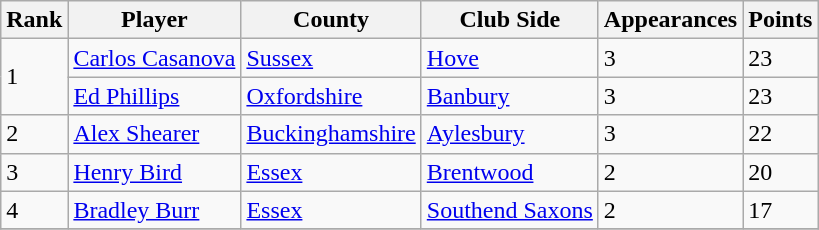<table class="wikitable">
<tr>
<th>Rank</th>
<th>Player</th>
<th>County</th>
<th>Club Side</th>
<th>Appearances</th>
<th>Points</th>
</tr>
<tr>
<td rowspan=2>1</td>
<td> <a href='#'>Carlos Casanova</a></td>
<td><a href='#'>Sussex</a></td>
<td><a href='#'>Hove</a></td>
<td>3</td>
<td>23</td>
</tr>
<tr>
<td> <a href='#'>Ed Phillips</a></td>
<td><a href='#'>Oxfordshire</a></td>
<td><a href='#'>Banbury</a></td>
<td>3</td>
<td>23</td>
</tr>
<tr>
<td>2</td>
<td> <a href='#'>Alex Shearer</a></td>
<td><a href='#'>Buckinghamshire</a></td>
<td><a href='#'>Aylesbury</a></td>
<td>3</td>
<td>22</td>
</tr>
<tr>
<td>3</td>
<td> <a href='#'>Henry Bird</a></td>
<td><a href='#'>Essex</a></td>
<td><a href='#'>Brentwood</a></td>
<td>2</td>
<td>20</td>
</tr>
<tr>
<td>4</td>
<td> <a href='#'>Bradley Burr</a></td>
<td><a href='#'>Essex</a></td>
<td><a href='#'>Southend Saxons</a></td>
<td>2</td>
<td>17</td>
</tr>
<tr>
</tr>
</table>
